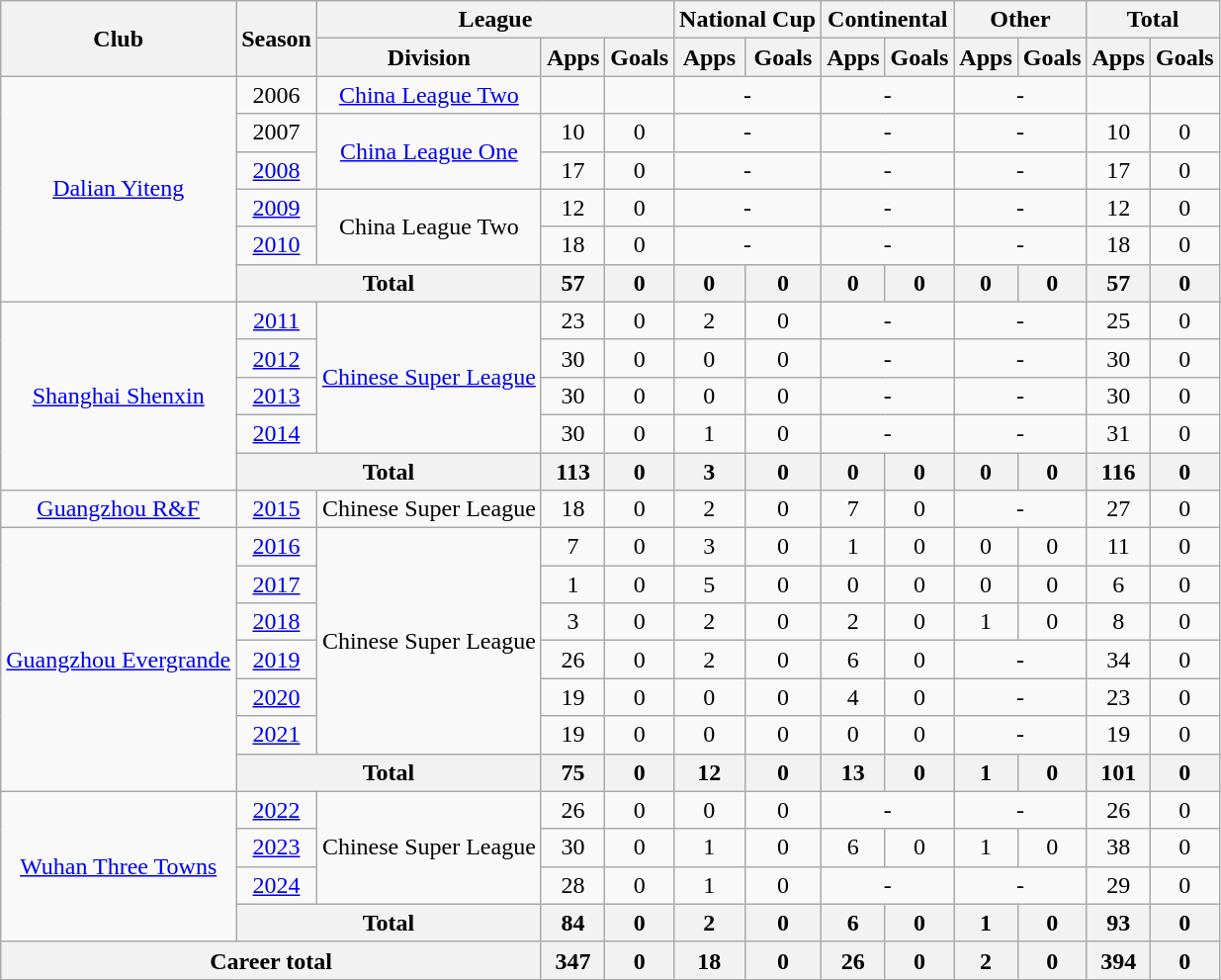<table class="wikitable" style="text-align: center">
<tr>
<th rowspan="2">Club</th>
<th rowspan="2">Season</th>
<th colspan="3">League</th>
<th colspan="2">National Cup</th>
<th colspan="2">Continental</th>
<th colspan="2">Other</th>
<th colspan="2">Total</th>
</tr>
<tr>
<th>Division</th>
<th>Apps</th>
<th>Goals</th>
<th>Apps</th>
<th>Goals</th>
<th>Apps</th>
<th>Goals</th>
<th>Apps</th>
<th>Goals</th>
<th>Apps</th>
<th>Goals</th>
</tr>
<tr>
<td rowspan="6"><a href='#'>Dalian Yiteng</a></td>
<td>2006</td>
<td><a href='#'>China League Two</a></td>
<td></td>
<td></td>
<td colspan="2">-</td>
<td colspan="2">-</td>
<td colspan="2">-</td>
<td></td>
<td></td>
</tr>
<tr>
<td>2007</td>
<td rowspan="2"><a href='#'>China League One</a></td>
<td>10</td>
<td>0</td>
<td colspan="2">-</td>
<td colspan="2">-</td>
<td colspan="2">-</td>
<td>10</td>
<td>0</td>
</tr>
<tr>
<td><a href='#'>2008</a></td>
<td>17</td>
<td>0</td>
<td colspan="2">-</td>
<td colspan="2">-</td>
<td colspan="2">-</td>
<td>17</td>
<td>0</td>
</tr>
<tr>
<td><a href='#'>2009</a></td>
<td rowspan="2">China League Two</td>
<td>12</td>
<td>0</td>
<td colspan="2">-</td>
<td colspan="2">-</td>
<td colspan="2">-</td>
<td>12</td>
<td>0</td>
</tr>
<tr>
<td><a href='#'>2010</a></td>
<td>18</td>
<td>0</td>
<td colspan="2">-</td>
<td colspan="2">-</td>
<td colspan="2">-</td>
<td>18</td>
<td>0</td>
</tr>
<tr>
<th colspan="2"><strong>Total</strong></th>
<th>57</th>
<th>0</th>
<th>0</th>
<th>0</th>
<th>0</th>
<th>0</th>
<th>0</th>
<th>0</th>
<th>57</th>
<th>0</th>
</tr>
<tr>
<td rowspan="5"><a href='#'>Shanghai Shenxin</a></td>
<td><a href='#'>2011</a></td>
<td rowspan="4"><a href='#'>Chinese Super League</a></td>
<td>23</td>
<td>0</td>
<td>2</td>
<td>0</td>
<td colspan="2">-</td>
<td colspan="2">-</td>
<td>25</td>
<td>0</td>
</tr>
<tr>
<td><a href='#'>2012</a></td>
<td>30</td>
<td>0</td>
<td>0</td>
<td>0</td>
<td colspan="2">-</td>
<td colspan="2">-</td>
<td>30</td>
<td>0</td>
</tr>
<tr>
<td><a href='#'>2013</a></td>
<td>30</td>
<td>0</td>
<td>0</td>
<td>0</td>
<td colspan="2">-</td>
<td colspan="2">-</td>
<td>30</td>
<td>0</td>
</tr>
<tr>
<td><a href='#'>2014</a></td>
<td>30</td>
<td>0</td>
<td>1</td>
<td>0</td>
<td colspan="2">-</td>
<td colspan="2">-</td>
<td>31</td>
<td>0</td>
</tr>
<tr>
<th colspan="2"><strong>Total</strong></th>
<th>113</th>
<th>0</th>
<th>3</th>
<th>0</th>
<th>0</th>
<th>0</th>
<th>0</th>
<th>0</th>
<th>116</th>
<th>0</th>
</tr>
<tr>
<td><a href='#'>Guangzhou R&F</a></td>
<td><a href='#'>2015</a></td>
<td>Chinese Super League</td>
<td>18</td>
<td>0</td>
<td>2</td>
<td>0</td>
<td>7</td>
<td>0</td>
<td colspan="2">-</td>
<td>27</td>
<td>0</td>
</tr>
<tr>
<td rowspan="7"><a href='#'>Guangzhou Evergrande</a></td>
<td><a href='#'>2016</a></td>
<td rowspan="6">Chinese Super League</td>
<td>7</td>
<td>0</td>
<td>3</td>
<td>0</td>
<td>1</td>
<td>0</td>
<td>0</td>
<td>0</td>
<td>11</td>
<td>0</td>
</tr>
<tr>
<td><a href='#'>2017</a></td>
<td>1</td>
<td>0</td>
<td>5</td>
<td>0</td>
<td>0</td>
<td>0</td>
<td>0</td>
<td>0</td>
<td>6</td>
<td>0</td>
</tr>
<tr>
<td><a href='#'>2018</a></td>
<td>3</td>
<td>0</td>
<td>2</td>
<td>0</td>
<td>2</td>
<td>0</td>
<td>1</td>
<td>0</td>
<td>8</td>
<td>0</td>
</tr>
<tr>
<td><a href='#'>2019</a></td>
<td>26</td>
<td>0</td>
<td>2</td>
<td>0</td>
<td>6</td>
<td>0</td>
<td colspan="2">-</td>
<td>34</td>
<td>0</td>
</tr>
<tr>
<td><a href='#'>2020</a></td>
<td>19</td>
<td>0</td>
<td>0</td>
<td>0</td>
<td>4</td>
<td>0</td>
<td colspan="2">-</td>
<td>23</td>
<td>0</td>
</tr>
<tr>
<td><a href='#'>2021</a></td>
<td>19</td>
<td>0</td>
<td>0</td>
<td>0</td>
<td>0</td>
<td>0</td>
<td colspan="2">-</td>
<td>19</td>
<td>0</td>
</tr>
<tr>
<th colspan="2"><strong>Total</strong></th>
<th>75</th>
<th>0</th>
<th>12</th>
<th>0</th>
<th>13</th>
<th>0</th>
<th>1</th>
<th>0</th>
<th>101</th>
<th>0</th>
</tr>
<tr>
<td rowspan="4"><a href='#'>Wuhan Three Towns</a></td>
<td><a href='#'>2022</a></td>
<td rowspan="3">Chinese Super League</td>
<td>26</td>
<td>0</td>
<td>0</td>
<td>0</td>
<td colspan="2">-</td>
<td colspan="2">-</td>
<td>26</td>
<td>0</td>
</tr>
<tr>
<td><a href='#'>2023</a></td>
<td>30</td>
<td>0</td>
<td>1</td>
<td>0</td>
<td>6</td>
<td>0</td>
<td>1</td>
<td>0</td>
<td>38</td>
<td>0</td>
</tr>
<tr>
<td><a href='#'>2024</a></td>
<td>28</td>
<td>0</td>
<td>1</td>
<td>0</td>
<td colspan="2">-</td>
<td colspan="2">-</td>
<td>29</td>
<td>0</td>
</tr>
<tr>
<th colspan="2"><strong>Total</strong></th>
<th>84</th>
<th>0</th>
<th>2</th>
<th>0</th>
<th>6</th>
<th>0</th>
<th>1</th>
<th>0</th>
<th>93</th>
<th>0</th>
</tr>
<tr>
<th colspan=3>Career total</th>
<th>347</th>
<th>0</th>
<th>18</th>
<th>0</th>
<th>26</th>
<th>0</th>
<th>2</th>
<th>0</th>
<th>394</th>
<th>0</th>
</tr>
</table>
